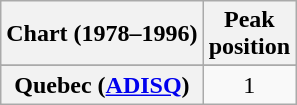<table class="wikitable sortable plainrowheaders" style="text-align:center">
<tr>
<th scope="col">Chart (1978–1996)</th>
<th scope="col">Peak<br>position</th>
</tr>
<tr>
</tr>
<tr>
</tr>
<tr>
<th scope="row">Quebec (<a href='#'>ADISQ</a>)</th>
<td>1</td>
</tr>
</table>
